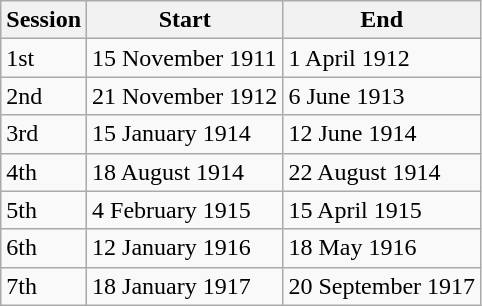<table class="wikitable">
<tr>
<th>Session</th>
<th>Start</th>
<th>End</th>
</tr>
<tr>
<td>1st</td>
<td>15 November 1911</td>
<td>1 April 1912</td>
</tr>
<tr>
<td>2nd</td>
<td>21 November 1912</td>
<td>6 June 1913</td>
</tr>
<tr>
<td>3rd</td>
<td>15 January 1914</td>
<td>12 June 1914</td>
</tr>
<tr>
<td>4th</td>
<td>18 August 1914</td>
<td>22 August 1914</td>
</tr>
<tr>
<td>5th</td>
<td>4 February 1915</td>
<td>15 April 1915</td>
</tr>
<tr>
<td>6th</td>
<td>12 January 1916</td>
<td>18 May 1916</td>
</tr>
<tr>
<td>7th</td>
<td>18 January 1917</td>
<td>20 September 1917</td>
</tr>
</table>
